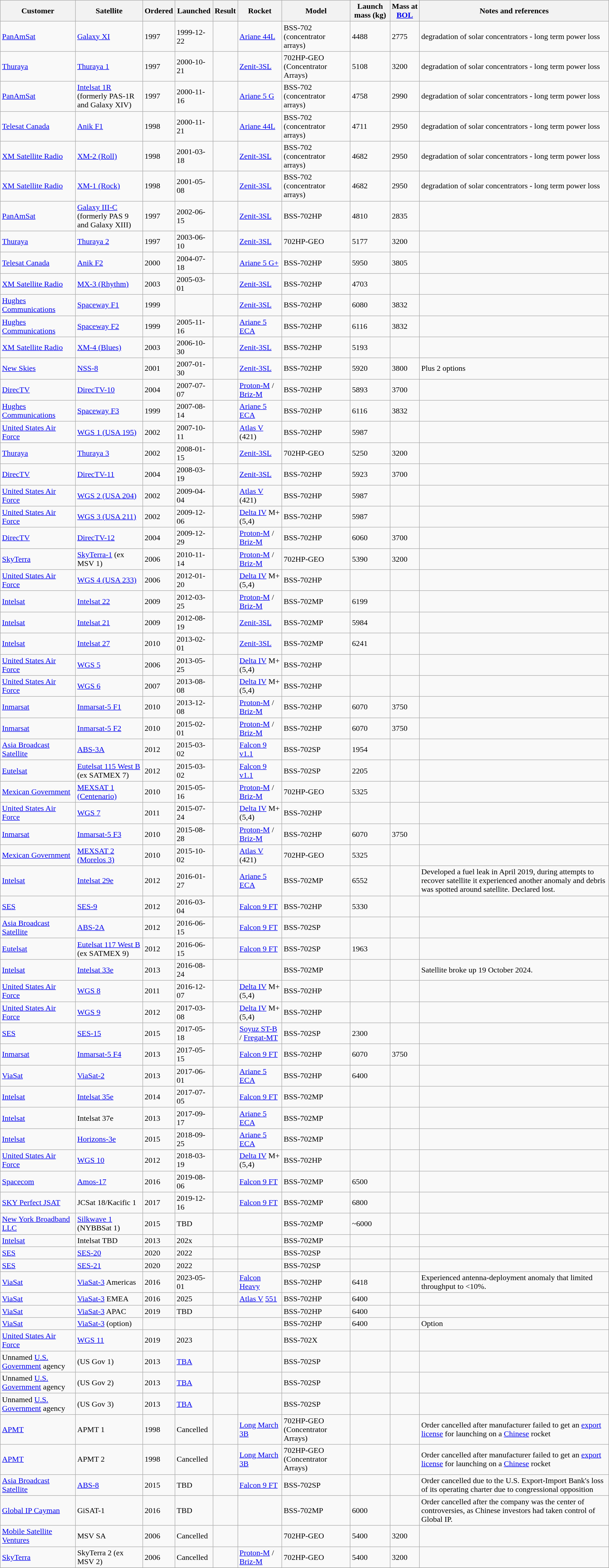<table class="wikitable sortable mw-collapsible mw-collapsed">
<tr>
<th>Customer</th>
<th>Satellite</th>
<th>Ordered</th>
<th>Launched</th>
<th>Result</th>
<th>Rocket</th>
<th>Model</th>
<th>Launch mass (kg)</th>
<th>Mass at <a href='#'>BOL</a></th>
<th>Notes and references</th>
</tr>
<tr>
<td><a href='#'>PanAmSat</a></td>
<td><a href='#'>Galaxy XI</a></td>
<td>1997</td>
<td>1999-12-22</td>
<td></td>
<td><a href='#'>Ariane 44L</a></td>
<td>BSS-702 (concentrator arrays)</td>
<td>4488</td>
<td>2775</td>
<td>degradation of solar concentrators - long term power loss </td>
</tr>
<tr>
<td><a href='#'>Thuraya</a></td>
<td><a href='#'>Thuraya 1</a></td>
<td>1997</td>
<td>2000-10-21</td>
<td></td>
<td><a href='#'>Zenit-3SL</a></td>
<td>702HP-GEO (Concentrator Arrays)</td>
<td>5108</td>
<td>3200</td>
<td>degradation of solar concentrators - long term power loss</td>
</tr>
<tr>
<td><a href='#'>PanAmSat</a></td>
<td><a href='#'>Intelsat 1R</a><br>(formerly PAS-1R and Galaxy XIV)</td>
<td>1997</td>
<td>2000-11-16</td>
<td></td>
<td><a href='#'>Ariane 5 G</a></td>
<td>BSS-702 (concentrator arrays)</td>
<td>4758</td>
<td>2990</td>
<td>degradation of solar concentrators - long term power loss</td>
</tr>
<tr>
<td><a href='#'>Telesat Canada</a></td>
<td><a href='#'>Anik F1</a></td>
<td>1998</td>
<td>2000-11-21</td>
<td></td>
<td><a href='#'>Ariane 44L</a></td>
<td>BSS-702 (concentrator arrays)</td>
<td>4711</td>
<td>2950</td>
<td>degradation of solar concentrators - long term power loss</td>
</tr>
<tr>
<td><a href='#'>XM Satellite Radio</a></td>
<td><a href='#'>XM-2 (Roll)</a></td>
<td>1998</td>
<td>2001-03-18</td>
<td></td>
<td><a href='#'>Zenit-3SL</a></td>
<td>BSS-702 (concentrator arrays)</td>
<td>4682</td>
<td>2950</td>
<td>degradation of solar concentrators - long term power loss</td>
</tr>
<tr>
<td><a href='#'>XM Satellite Radio</a></td>
<td><a href='#'>XM-1 (Rock)</a></td>
<td>1998</td>
<td>2001-05-08</td>
<td></td>
<td><a href='#'>Zenit-3SL</a></td>
<td>BSS-702 (concentrator arrays)</td>
<td>4682</td>
<td>2950</td>
<td>degradation of solar concentrators - long term power loss</td>
</tr>
<tr>
<td><a href='#'>PanAmSat</a></td>
<td><a href='#'>Galaxy III-C</a><br>(formerly PAS 9 and Galaxy XIII)</td>
<td>1997</td>
<td>2002-06-15</td>
<td></td>
<td><a href='#'>Zenit-3SL</a></td>
<td>BSS-702HP</td>
<td>4810</td>
<td>2835</td>
<td></td>
</tr>
<tr>
<td><a href='#'>Thuraya</a></td>
<td><a href='#'>Thuraya 2</a></td>
<td>1997</td>
<td>2003-06-10</td>
<td></td>
<td><a href='#'>Zenit-3SL</a></td>
<td>702HP-GEO</td>
<td>5177</td>
<td>3200</td>
<td></td>
</tr>
<tr>
<td><a href='#'>Telesat Canada</a></td>
<td><a href='#'>Anik F2</a></td>
<td>2000</td>
<td>2004-07-18</td>
<td></td>
<td><a href='#'>Ariane 5 G+</a></td>
<td>BSS-702HP</td>
<td>5950</td>
<td>3805</td>
<td></td>
</tr>
<tr>
<td><a href='#'>XM Satellite Radio</a></td>
<td><a href='#'>MX-3 (Rhythm)</a></td>
<td>2003</td>
<td>2005-03-01</td>
<td></td>
<td><a href='#'>Zenit-3SL</a></td>
<td>BSS-702HP</td>
<td>4703</td>
<td></td>
<td></td>
</tr>
<tr>
<td><a href='#'>Hughes Communications</a></td>
<td><a href='#'>Spaceway F1</a></td>
<td>1999</td>
<td></td>
<td></td>
<td><a href='#'>Zenit-3SL</a></td>
<td>BSS-702HP</td>
<td>6080</td>
<td>3832</td>
<td></td>
</tr>
<tr>
<td><a href='#'>Hughes Communications</a></td>
<td><a href='#'>Spaceway F2</a></td>
<td>1999</td>
<td>2005-11-16</td>
<td></td>
<td><a href='#'>Ariane 5 ECA</a></td>
<td>BSS-702HP</td>
<td>6116</td>
<td>3832</td>
<td></td>
</tr>
<tr>
<td><a href='#'>XM Satellite Radio</a></td>
<td><a href='#'>XM-4 (Blues)</a></td>
<td>2003</td>
<td>2006-10-30</td>
<td></td>
<td><a href='#'>Zenit-3SL</a></td>
<td>BSS-702HP</td>
<td>5193</td>
<td></td>
<td></td>
</tr>
<tr>
<td><a href='#'>New Skies</a></td>
<td><a href='#'>NSS-8</a></td>
<td>2001</td>
<td>2007-01-30</td>
<td></td>
<td><a href='#'>Zenit-3SL</a></td>
<td>BSS-702HP</td>
<td>5920</td>
<td>3800</td>
<td>Plus 2 options</td>
</tr>
<tr>
<td><a href='#'>DirecTV</a></td>
<td><a href='#'>DirecTV-10</a></td>
<td>2004</td>
<td>2007-07-07</td>
<td></td>
<td><a href='#'>Proton-M</a> / <a href='#'>Briz-M</a></td>
<td>BSS-702HP</td>
<td>5893</td>
<td>3700</td>
<td></td>
</tr>
<tr>
<td><a href='#'>Hughes Communications</a></td>
<td><a href='#'>Spaceway F3</a></td>
<td>1999</td>
<td>2007-08-14</td>
<td></td>
<td><a href='#'>Ariane 5 ECA</a></td>
<td>BSS-702HP</td>
<td>6116</td>
<td>3832</td>
<td></td>
</tr>
<tr>
<td><a href='#'>United States Air Force</a></td>
<td><a href='#'>WGS 1 (USA 195)</a></td>
<td>2002</td>
<td>2007-10-11</td>
<td></td>
<td><a href='#'>Atlas V</a> (421)</td>
<td>BSS-702HP</td>
<td>5987</td>
<td></td>
<td></td>
</tr>
<tr>
<td><a href='#'>Thuraya</a></td>
<td><a href='#'>Thuraya 3</a></td>
<td>2002</td>
<td>2008-01-15</td>
<td></td>
<td><a href='#'>Zenit-3SL</a></td>
<td>702HP-GEO</td>
<td>5250</td>
<td>3200</td>
<td></td>
</tr>
<tr>
<td><a href='#'>DirecTV</a></td>
<td><a href='#'>DirecTV-11</a></td>
<td>2004</td>
<td>2008-03-19</td>
<td></td>
<td><a href='#'>Zenit-3SL</a></td>
<td>BSS-702HP</td>
<td>5923</td>
<td>3700</td>
<td></td>
</tr>
<tr>
<td><a href='#'>United States Air Force</a></td>
<td><a href='#'>WGS 2 (USA 204)</a></td>
<td>2002</td>
<td>2009-04-04</td>
<td></td>
<td><a href='#'>Atlas V</a> (421)</td>
<td>BSS-702HP</td>
<td>5987</td>
<td></td>
<td></td>
</tr>
<tr>
<td><a href='#'>United States Air Force</a></td>
<td><a href='#'>WGS 3 (USA 211)</a></td>
<td>2002</td>
<td>2009-12-06</td>
<td></td>
<td><a href='#'>Delta IV</a> M+(5,4)</td>
<td>BSS-702HP</td>
<td>5987</td>
<td></td>
<td></td>
</tr>
<tr>
<td><a href='#'>DirecTV</a></td>
<td><a href='#'>DirecTV-12</a></td>
<td>2004</td>
<td>2009-12-29</td>
<td></td>
<td><a href='#'>Proton-M</a> / <a href='#'>Briz-M</a></td>
<td>BSS-702HP</td>
<td>6060</td>
<td>3700</td>
<td></td>
</tr>
<tr>
<td><a href='#'>SkyTerra</a></td>
<td><a href='#'>SkyTerra-1</a> (ex MSV 1)</td>
<td>2006</td>
<td>2010-11-14</td>
<td></td>
<td><a href='#'>Proton-M</a> / <a href='#'>Briz-M</a></td>
<td>702HP-GEO</td>
<td>5390</td>
<td>3200</td>
<td></td>
</tr>
<tr>
<td><a href='#'>United States Air Force</a></td>
<td><a href='#'>WGS 4 (USA 233)</a></td>
<td>2006</td>
<td>2012-01-20</td>
<td></td>
<td><a href='#'>Delta IV</a> M+(5,4)</td>
<td>BSS-702HP</td>
<td></td>
<td></td>
<td></td>
</tr>
<tr>
<td><a href='#'>Intelsat</a></td>
<td><a href='#'>Intelsat 22</a></td>
<td>2009</td>
<td>2012-03-25</td>
<td></td>
<td><a href='#'>Proton-M</a> / <a href='#'>Briz-M</a></td>
<td>BSS-702MP</td>
<td>6199</td>
<td></td>
<td></td>
</tr>
<tr>
<td><a href='#'>Intelsat</a></td>
<td><a href='#'>Intelsat 21</a></td>
<td>2009</td>
<td>2012-08-19</td>
<td></td>
<td><a href='#'>Zenit-3SL</a></td>
<td>BSS-702MP</td>
<td>5984</td>
<td></td>
<td></td>
</tr>
<tr>
<td><a href='#'>Intelsat</a></td>
<td><a href='#'>Intelsat 27</a></td>
<td>2010</td>
<td>2013-02-01</td>
<td></td>
<td><a href='#'>Zenit-3SL</a></td>
<td>BSS-702MP</td>
<td>6241</td>
<td></td>
<td></td>
</tr>
<tr>
<td><a href='#'>United States Air Force</a></td>
<td><a href='#'>WGS 5</a></td>
<td>2006</td>
<td>2013-05-25</td>
<td></td>
<td><a href='#'>Delta IV</a> M+(5,4)</td>
<td>BSS-702HP</td>
<td></td>
<td></td>
<td></td>
</tr>
<tr>
<td><a href='#'>United States Air Force</a></td>
<td><a href='#'>WGS 6</a></td>
<td>2007</td>
<td>2013-08-08</td>
<td></td>
<td><a href='#'>Delta IV</a> M+(5,4)</td>
<td>BSS-702HP</td>
<td></td>
<td></td>
<td></td>
</tr>
<tr>
<td><a href='#'>Inmarsat</a></td>
<td><a href='#'>Inmarsat-5 F1</a></td>
<td>2010</td>
<td>2013-12-08</td>
<td></td>
<td><a href='#'>Proton-M</a> / <a href='#'>Briz-M</a></td>
<td>BSS-702HP</td>
<td>6070</td>
<td>3750</td>
<td></td>
</tr>
<tr>
<td><a href='#'>Inmarsat</a></td>
<td><a href='#'>Inmarsat-5 F2</a></td>
<td>2010</td>
<td>2015-02-01</td>
<td></td>
<td><a href='#'>Proton-M</a> / <a href='#'>Briz-M</a></td>
<td>BSS-702HP</td>
<td>6070</td>
<td>3750</td>
<td></td>
</tr>
<tr>
<td><a href='#'>Asia Broadcast Satellite</a></td>
<td><a href='#'>ABS-3A</a></td>
<td>2012</td>
<td>2015-03-02</td>
<td></td>
<td><a href='#'>Falcon 9 v1.1</a></td>
<td>BSS-702SP</td>
<td>1954</td>
<td></td>
<td></td>
</tr>
<tr>
<td><a href='#'>Eutelsat</a></td>
<td><a href='#'>Eutelsat 115 West B</a> (ex SATMEX 7)</td>
<td>2012</td>
<td>2015-03-02</td>
<td></td>
<td><a href='#'>Falcon 9 v1.1</a></td>
<td>BSS-702SP</td>
<td>2205</td>
<td></td>
<td></td>
</tr>
<tr>
<td><a href='#'>Mexican Government</a></td>
<td><a href='#'>MEXSAT 1 (Centenario)</a></td>
<td>2010</td>
<td>2015-05-16</td>
<td></td>
<td><a href='#'>Proton-M</a> / <a href='#'>Briz-M</a></td>
<td>702HP-GEO</td>
<td>5325</td>
<td></td>
<td></td>
</tr>
<tr>
<td><a href='#'>United States Air Force</a></td>
<td><a href='#'>WGS 7</a></td>
<td>2011</td>
<td>2015-07-24</td>
<td></td>
<td><a href='#'>Delta IV</a> M+(5,4)</td>
<td>BSS-702HP</td>
<td></td>
<td></td>
<td></td>
</tr>
<tr>
<td><a href='#'>Inmarsat</a></td>
<td><a href='#'>Inmarsat-5 F3</a></td>
<td>2010</td>
<td>2015-08-28</td>
<td></td>
<td><a href='#'>Proton-M</a> / <a href='#'>Briz-M</a></td>
<td>BSS-702HP</td>
<td>6070</td>
<td>3750</td>
<td></td>
</tr>
<tr>
<td><a href='#'>Mexican Government</a></td>
<td><a href='#'>MEXSAT 2 (Morelos 3)</a></td>
<td>2010</td>
<td>2015-10-02</td>
<td></td>
<td><a href='#'>Atlas V</a> (421)</td>
<td>702HP-GEO</td>
<td>5325</td>
<td></td>
<td></td>
</tr>
<tr>
<td><a href='#'>Intelsat</a></td>
<td><a href='#'>Intelsat 29e</a></td>
<td>2012</td>
<td>2016-01-27</td>
<td></td>
<td><a href='#'>Ariane 5 ECA</a></td>
<td>BSS-702MP</td>
<td>6552</td>
<td></td>
<td>Developed a fuel leak in April 2019, during attempts to recover satellite it experienced another anomaly and debris was spotted around satellite. Declared lost.</td>
</tr>
<tr>
<td><a href='#'>SES</a></td>
<td><a href='#'>SES-9</a></td>
<td>2012</td>
<td>2016-03-04</td>
<td></td>
<td><a href='#'>Falcon 9 FT</a></td>
<td>BSS-702HP</td>
<td>5330</td>
<td></td>
<td></td>
</tr>
<tr>
<td><a href='#'>Asia Broadcast Satellite</a></td>
<td><a href='#'>ABS-2A</a></td>
<td>2012</td>
<td>2016-06-15</td>
<td></td>
<td><a href='#'>Falcon 9 FT</a></td>
<td>BSS-702SP</td>
<td></td>
<td></td>
<td></td>
</tr>
<tr>
<td><a href='#'>Eutelsat</a></td>
<td><a href='#'>Eutelsat 117 West B</a> (ex SATMEX 9)</td>
<td>2012</td>
<td>2016-06-15</td>
<td></td>
<td><a href='#'>Falcon 9 FT</a></td>
<td>BSS-702SP</td>
<td>1963</td>
<td></td>
<td></td>
</tr>
<tr>
<td><a href='#'>Intelsat</a></td>
<td><a href='#'>Intelsat 33e</a></td>
<td>2013</td>
<td>2016-08-24</td>
<td></td>
<td></td>
<td>BSS-702MP</td>
<td></td>
<td></td>
<td>Satellite broke up 19 October 2024.</td>
</tr>
<tr>
<td><a href='#'>United States Air Force</a></td>
<td><a href='#'>WGS 8</a></td>
<td>2011</td>
<td>2016-12-07</td>
<td></td>
<td><a href='#'>Delta IV</a> M+(5,4)</td>
<td>BSS-702HP</td>
<td></td>
<td></td>
<td></td>
</tr>
<tr>
<td><a href='#'>United States Air Force</a></td>
<td><a href='#'>WGS 9</a></td>
<td>2012</td>
<td>2017-03-08</td>
<td></td>
<td><a href='#'>Delta IV</a> M+(5,4)</td>
<td>BSS-702HP</td>
<td></td>
<td></td>
<td></td>
</tr>
<tr>
<td><a href='#'>SES</a></td>
<td><a href='#'>SES-15</a></td>
<td>2015</td>
<td>2017-05-18</td>
<td></td>
<td><a href='#'>Soyuz ST-B</a> / <a href='#'>Fregat-MT</a></td>
<td>BSS-702SP</td>
<td>2300</td>
<td></td>
<td></td>
</tr>
<tr>
<td><a href='#'>Inmarsat</a></td>
<td><a href='#'>Inmarsat-5 F4</a></td>
<td>2013</td>
<td>2017-05-15</td>
<td></td>
<td><a href='#'>Falcon 9 FT</a></td>
<td>BSS-702HP</td>
<td>6070</td>
<td>3750</td>
<td></td>
</tr>
<tr>
<td><a href='#'>ViaSat</a></td>
<td><a href='#'>ViaSat-2</a></td>
<td>2013</td>
<td>2017-06-01</td>
<td></td>
<td><a href='#'>Ariane 5 ECA</a></td>
<td>BSS-702HP</td>
<td>6400</td>
<td></td>
<td></td>
</tr>
<tr>
<td><a href='#'>Intelsat</a></td>
<td><a href='#'>Intelsat 35e</a></td>
<td>2014</td>
<td>2017-07-05</td>
<td></td>
<td><a href='#'>Falcon 9 FT</a></td>
<td>BSS-702MP</td>
<td></td>
<td></td>
<td></td>
</tr>
<tr>
<td><a href='#'>Intelsat</a></td>
<td>Intelsat 37e</td>
<td>2013</td>
<td>2017-09-17</td>
<td></td>
<td><a href='#'>Ariane 5 ECA</a></td>
<td>BSS-702MP</td>
<td></td>
<td></td>
<td></td>
</tr>
<tr>
<td><a href='#'>Intelsat</a></td>
<td><a href='#'>Horizons-3e</a></td>
<td>2015</td>
<td>2018-09-25</td>
<td></td>
<td><a href='#'>Ariane 5 ECA</a></td>
<td>BSS-702MP</td>
<td></td>
<td></td>
<td></td>
</tr>
<tr>
<td><a href='#'>United States Air Force</a></td>
<td><a href='#'>WGS 10</a></td>
<td>2012</td>
<td>2018-03-19</td>
<td></td>
<td><a href='#'>Delta IV</a> M+(5,4)</td>
<td>BSS-702HP</td>
<td></td>
<td></td>
<td></td>
</tr>
<tr>
<td><a href='#'>Spacecom</a></td>
<td><a href='#'>Amos-17</a></td>
<td>2016</td>
<td>2019-08-06</td>
<td></td>
<td><a href='#'>Falcon 9 FT</a></td>
<td>BSS-702MP</td>
<td>6500</td>
<td></td>
<td></td>
</tr>
<tr>
<td><a href='#'>SKY Perfect JSAT</a></td>
<td>JCSat 18/Kacific 1</td>
<td>2017</td>
<td>2019-12-16</td>
<td></td>
<td><a href='#'>Falcon 9 FT</a></td>
<td>BSS-702MP</td>
<td>6800</td>
<td></td>
<td></td>
</tr>
<tr>
<td><a href='#'>New York Broadband LLC</a></td>
<td><a href='#'>Silkwave 1</a> (NYBBSat 1)</td>
<td>2015</td>
<td>TBD</td>
<td></td>
<td></td>
<td>BSS-702MP</td>
<td>~6000</td>
<td></td>
<td></td>
</tr>
<tr>
<td><a href='#'>Intelsat</a></td>
<td>Intelsat TBD</td>
<td>2013</td>
<td>202x</td>
<td></td>
<td></td>
<td>BSS-702MP</td>
<td></td>
<td></td>
<td></td>
</tr>
<tr>
<td><a href='#'>SES</a></td>
<td><a href='#'>SES-20</a></td>
<td>2020</td>
<td>2022</td>
<td></td>
<td></td>
<td>BSS-702SP</td>
<td></td>
<td></td>
<td></td>
</tr>
<tr>
<td><a href='#'>SES</a></td>
<td><a href='#'>SES-21</a></td>
<td>2020</td>
<td>2022</td>
<td></td>
<td></td>
<td>BSS-702SP</td>
<td></td>
<td></td>
<td></td>
</tr>
<tr>
<td><a href='#'>ViaSat</a></td>
<td><a href='#'>ViaSat-3</a> Americas</td>
<td>2016</td>
<td>2023-05-01</td>
<td></td>
<td><a href='#'>Falcon Heavy</a></td>
<td>BSS-702HP</td>
<td>6418</td>
<td></td>
<td>Experienced antenna-deployment anomaly that limited throughput to <10%.</td>
</tr>
<tr>
<td><a href='#'>ViaSat</a></td>
<td><a href='#'>ViaSat-3</a> EMEA</td>
<td>2016</td>
<td>2025</td>
<td></td>
<td><a href='#'>Atlas V</a> <a href='#'>551</a></td>
<td>BSS-702HP</td>
<td>6400</td>
<td></td>
<td></td>
</tr>
<tr>
<td><a href='#'>ViaSat</a></td>
<td><a href='#'>ViaSat-3</a> APAC</td>
<td>2019</td>
<td>TBD</td>
<td></td>
<td></td>
<td>BSS-702HP</td>
<td>6400</td>
<td></td>
<td></td>
</tr>
<tr>
<td><a href='#'>ViaSat</a></td>
<td><a href='#'>ViaSat-3</a> (option)</td>
<td></td>
<td></td>
<td></td>
<td></td>
<td>BSS-702HP</td>
<td>6400</td>
<td></td>
<td>Option</td>
</tr>
<tr>
<td><a href='#'>United States Air Force</a></td>
<td><a href='#'>WGS 11</a></td>
<td>2019</td>
<td>2023</td>
<td></td>
<td></td>
<td>BSS-702X</td>
<td></td>
<td></td>
<td></td>
</tr>
<tr>
<td>Unnamed <a href='#'>U.S. Government</a> agency</td>
<td>(US Gov 1)</td>
<td>2013</td>
<td><a href='#'>TBA</a></td>
<td></td>
<td></td>
<td>BSS-702SP</td>
<td></td>
<td></td>
<td></td>
</tr>
<tr>
<td>Unnamed <a href='#'>U.S. Government</a> agency</td>
<td>(US Gov 2)</td>
<td>2013</td>
<td><a href='#'>TBA</a></td>
<td></td>
<td></td>
<td>BSS-702SP</td>
<td></td>
<td></td>
<td></td>
</tr>
<tr>
<td>Unnamed <a href='#'>U.S. Government</a> agency</td>
<td>(US Gov 3)</td>
<td>2013</td>
<td><a href='#'>TBA</a></td>
<td></td>
<td></td>
<td>BSS-702SP</td>
<td></td>
<td></td>
<td></td>
</tr>
<tr>
<td><a href='#'>APMT</a></td>
<td>APMT 1</td>
<td>1998</td>
<td>Cancelled</td>
<td></td>
<td><a href='#'>Long March 3B</a></td>
<td>702HP-GEO (Concentrator Arrays)</td>
<td></td>
<td></td>
<td>Order cancelled after manufacturer failed to get an <a href='#'>export license</a> for launching on a <a href='#'>Chinese</a> rocket </td>
</tr>
<tr>
<td><a href='#'>APMT</a></td>
<td>APMT 2</td>
<td>1998</td>
<td>Cancelled</td>
<td></td>
<td><a href='#'>Long March 3B</a></td>
<td>702HP-GEO (Concentrator Arrays)</td>
<td></td>
<td></td>
<td>Order cancelled after manufacturer failed to get an <a href='#'>export license</a> for launching on a <a href='#'>Chinese</a> rocket </td>
</tr>
<tr>
<td><a href='#'>Asia Broadcast Satellite</a></td>
<td><a href='#'>ABS-8</a></td>
<td>2015</td>
<td>TBD</td>
<td></td>
<td><a href='#'>Falcon 9 FT</a></td>
<td>BSS-702SP</td>
<td></td>
<td></td>
<td>Order cancelled due to the U.S. Export-Import Bank's loss of its operating charter due to congressional opposition</td>
</tr>
<tr>
<td><a href='#'>Global IP Cayman</a></td>
<td>GiSAT-1</td>
<td>2016</td>
<td>TBD</td>
<td></td>
<td></td>
<td>BSS-702MP</td>
<td>6000</td>
<td></td>
<td>Order cancelled after the company was the center of controversies, as Chinese investors had taken control of Global IP.</td>
</tr>
<tr>
<td><a href='#'>Mobile Satellite Ventures</a></td>
<td>MSV SA</td>
<td>2006</td>
<td>Cancelled</td>
<td></td>
<td></td>
<td>702HP-GEO</td>
<td>5400</td>
<td>3200</td>
<td></td>
</tr>
<tr>
<td><a href='#'>SkyTerra</a></td>
<td>SkyTerra 2 (ex MSV 2)</td>
<td>2006</td>
<td>Cancelled</td>
<td></td>
<td><a href='#'>Proton-M</a> / <a href='#'>Briz-M</a></td>
<td>702HP-GEO</td>
<td>5400</td>
<td>3200</td>
<td></td>
</tr>
<tr>
</tr>
</table>
